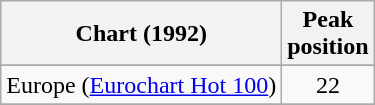<table class="wikitable sortable">
<tr>
<th>Chart (1992)</th>
<th>Peak<br>position</th>
</tr>
<tr>
</tr>
<tr>
<td>Europe (<a href='#'>Eurochart Hot 100</a>)</td>
<td align="center">22</td>
</tr>
<tr>
</tr>
<tr>
</tr>
<tr>
</tr>
</table>
